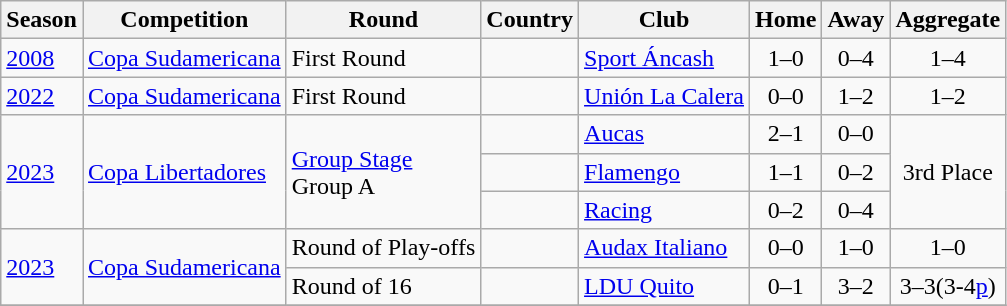<table class="wikitable" style="text-align:left;">
<tr>
<th>Season</th>
<th>Competition</th>
<th>Round</th>
<th>Country</th>
<th>Club</th>
<th>Home</th>
<th>Away</th>
<th>Aggregate</th>
</tr>
<tr>
<td><a href='#'>2008</a></td>
<td><a href='#'>Copa Sudamericana</a></td>
<td>First Round</td>
<td></td>
<td><a href='#'>Sport Áncash</a></td>
<td style="text-align:center;">1–0</td>
<td style="text-align:center;">0–4</td>
<td style="text-align:center;">1–4</td>
</tr>
<tr>
<td><a href='#'>2022</a></td>
<td><a href='#'>Copa Sudamericana</a></td>
<td>First Round</td>
<td></td>
<td><a href='#'>Unión La Calera</a></td>
<td style="text-align:center;">0–0</td>
<td style="text-align:center;">1–2</td>
<td style="text-align:center;">1–2</td>
</tr>
<tr>
<td rowspan="3"><a href='#'>2023</a></td>
<td rowspan="3"><a href='#'>Copa Libertadores</a></td>
<td rowspan="3"><a href='#'>Group Stage</a><br>Group A</td>
<td></td>
<td><a href='#'>Aucas</a></td>
<td style="text-align:center;">2–1</td>
<td style="text-align:center;">0–0</td>
<td rowspan="3" style="text-align:center;">3rd Place</td>
</tr>
<tr>
<td></td>
<td><a href='#'>Flamengo</a></td>
<td style="text-align:center;">1–1</td>
<td style="text-align:center;">0–2</td>
</tr>
<tr>
<td></td>
<td><a href='#'>Racing</a></td>
<td style="text-align:center;">0–2</td>
<td style="text-align:center;">0–4</td>
</tr>
<tr>
<td rowspan="2"><a href='#'>2023</a></td>
<td rowspan="2"><a href='#'>Copa Sudamericana</a></td>
<td>Round of Play-offs</td>
<td></td>
<td><a href='#'>Audax Italiano</a></td>
<td style="text-align:center;">0–0</td>
<td style="text-align:center;">1–0</td>
<td style="text-align:center;">1–0</td>
</tr>
<tr>
<td>Round of 16</td>
<td></td>
<td><a href='#'>LDU Quito</a></td>
<td style="text-align:center;">0–1</td>
<td style="text-align:center;">3–2</td>
<td style="text-align:center;">3–3(3-4<a href='#'>p</a>)</td>
</tr>
<tr>
</tr>
</table>
